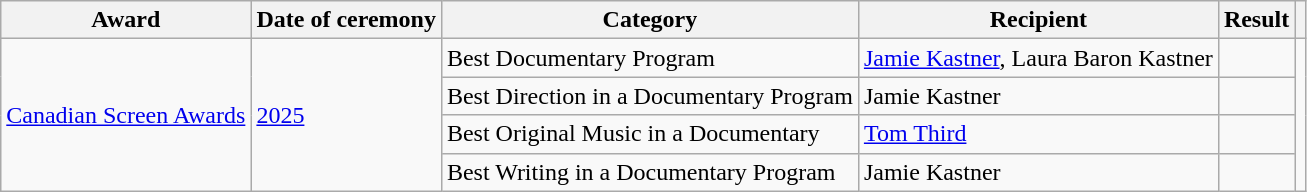<table class="wikitable sortable plainrowheaders">
<tr>
<th scope="col">Award</th>
<th scope="col">Date of ceremony</th>
<th scope="col">Category</th>
<th scope="col">Recipient</th>
<th scope="col">Result</th>
<th scope="col" class="unsortable"></th>
</tr>
<tr>
<td rowspan=4><a href='#'>Canadian Screen Awards</a></td>
<td rowspan=4><a href='#'>2025</a></td>
<td>Best Documentary Program</td>
<td><a href='#'>Jamie Kastner</a>, Laura Baron Kastner</td>
<td></td>
<td rowspan=4></td>
</tr>
<tr>
<td>Best Direction in a Documentary Program</td>
<td>Jamie Kastner</td>
<td></td>
</tr>
<tr>
<td>Best Original Music in a Documentary</td>
<td><a href='#'>Tom Third</a></td>
<td></td>
</tr>
<tr>
<td>Best Writing in a Documentary Program</td>
<td>Jamie Kastner</td>
<td></td>
</tr>
</table>
